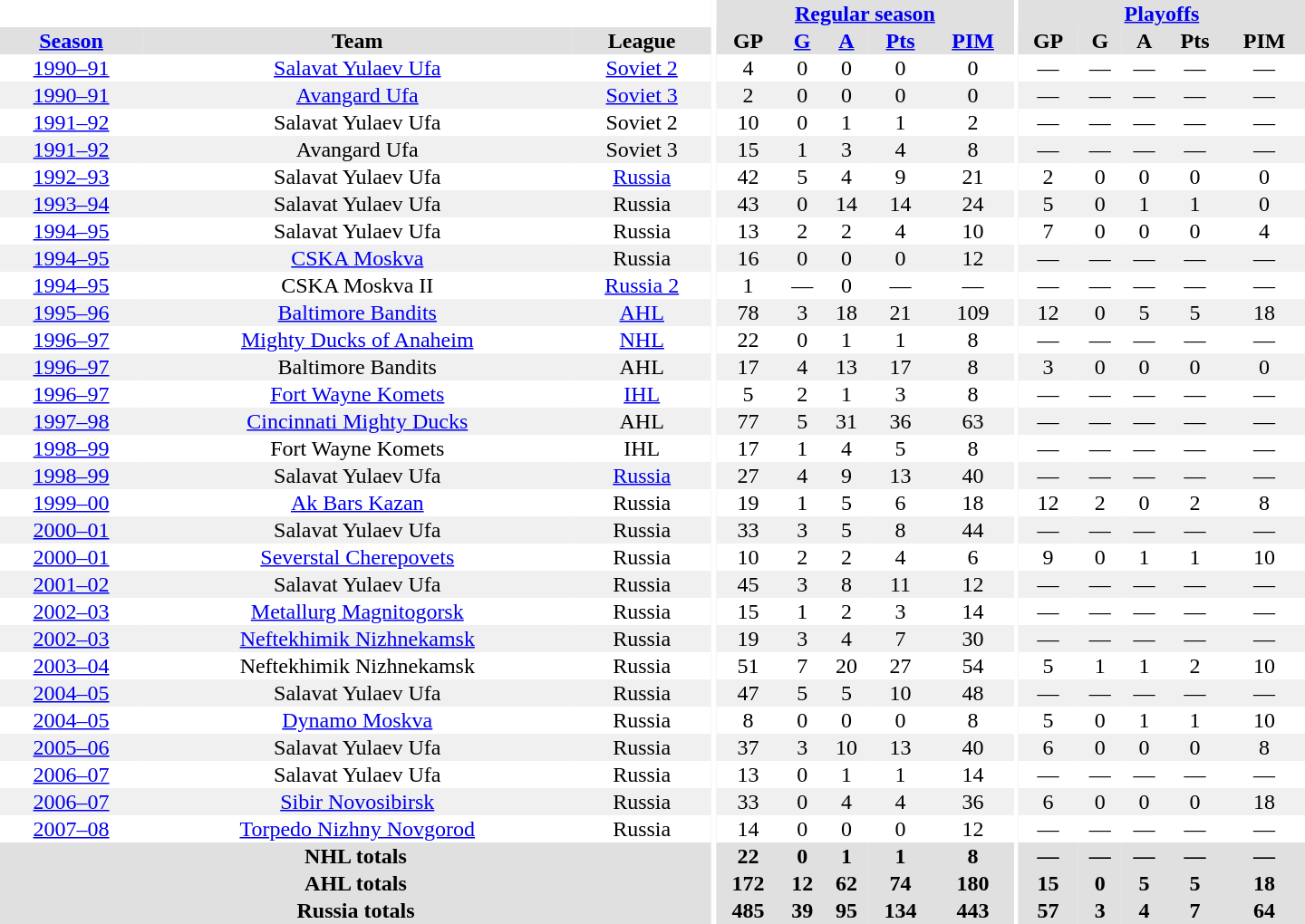<table border="0" cellpadding="1" cellspacing="0" style="text-align:center; width:60em">
<tr bgcolor="#e0e0e0">
<th colspan="3" bgcolor="#ffffff"></th>
<th rowspan="99" bgcolor="#ffffff"></th>
<th colspan="5"><a href='#'>Regular season</a></th>
<th rowspan="99" bgcolor="#ffffff"></th>
<th colspan="5"><a href='#'>Playoffs</a></th>
</tr>
<tr bgcolor="#e0e0e0">
<th><a href='#'>Season</a></th>
<th>Team</th>
<th>League</th>
<th>GP</th>
<th><a href='#'>G</a></th>
<th><a href='#'>A</a></th>
<th><a href='#'>Pts</a></th>
<th><a href='#'>PIM</a></th>
<th>GP</th>
<th>G</th>
<th>A</th>
<th>Pts</th>
<th>PIM</th>
</tr>
<tr>
<td><a href='#'>1990–91</a></td>
<td><a href='#'>Salavat Yulaev Ufa</a></td>
<td><a href='#'>Soviet 2</a></td>
<td>4</td>
<td>0</td>
<td>0</td>
<td>0</td>
<td>0</td>
<td>—</td>
<td>—</td>
<td>—</td>
<td>—</td>
<td>—</td>
</tr>
<tr bgcolor="#f0f0f0">
<td><a href='#'>1990–91</a></td>
<td><a href='#'>Avangard Ufa</a></td>
<td><a href='#'>Soviet 3</a></td>
<td>2</td>
<td>0</td>
<td>0</td>
<td>0</td>
<td>0</td>
<td>—</td>
<td>—</td>
<td>—</td>
<td>—</td>
<td>—</td>
</tr>
<tr>
<td><a href='#'>1991–92</a></td>
<td>Salavat Yulaev Ufa</td>
<td>Soviet 2</td>
<td>10</td>
<td>0</td>
<td>1</td>
<td>1</td>
<td>2</td>
<td>—</td>
<td>—</td>
<td>—</td>
<td>—</td>
<td>—</td>
</tr>
<tr bgcolor="#f0f0f0">
<td><a href='#'>1991–92</a></td>
<td>Avangard Ufa</td>
<td>Soviet 3</td>
<td>15</td>
<td>1</td>
<td>3</td>
<td>4</td>
<td>8</td>
<td>—</td>
<td>—</td>
<td>—</td>
<td>—</td>
<td>—</td>
</tr>
<tr>
<td><a href='#'>1992–93</a></td>
<td>Salavat Yulaev Ufa</td>
<td><a href='#'>Russia</a></td>
<td>42</td>
<td>5</td>
<td>4</td>
<td>9</td>
<td>21</td>
<td>2</td>
<td>0</td>
<td>0</td>
<td>0</td>
<td>0</td>
</tr>
<tr bgcolor="#f0f0f0">
<td><a href='#'>1993–94</a></td>
<td>Salavat Yulaev Ufa</td>
<td>Russia</td>
<td>43</td>
<td>0</td>
<td>14</td>
<td>14</td>
<td>24</td>
<td>5</td>
<td>0</td>
<td>1</td>
<td>1</td>
<td>0</td>
</tr>
<tr>
<td><a href='#'>1994–95</a></td>
<td>Salavat Yulaev Ufa</td>
<td>Russia</td>
<td>13</td>
<td>2</td>
<td>2</td>
<td>4</td>
<td>10</td>
<td>7</td>
<td>0</td>
<td>0</td>
<td>0</td>
<td>4</td>
</tr>
<tr bgcolor="#f0f0f0">
<td><a href='#'>1994–95</a></td>
<td><a href='#'>CSKA Moskva</a></td>
<td>Russia</td>
<td>16</td>
<td>0</td>
<td>0</td>
<td>0</td>
<td>12</td>
<td>—</td>
<td>—</td>
<td>—</td>
<td>—</td>
<td>—</td>
</tr>
<tr>
<td><a href='#'>1994–95</a></td>
<td>CSKA Moskva II</td>
<td><a href='#'>Russia 2</a></td>
<td>1</td>
<td>—</td>
<td>0</td>
<td>—</td>
<td>—</td>
<td>—</td>
<td>—</td>
<td>—</td>
<td>—</td>
<td>—</td>
</tr>
<tr bgcolor="#f0f0f0">
<td><a href='#'>1995–96</a></td>
<td><a href='#'>Baltimore Bandits</a></td>
<td><a href='#'>AHL</a></td>
<td>78</td>
<td>3</td>
<td>18</td>
<td>21</td>
<td>109</td>
<td>12</td>
<td>0</td>
<td>5</td>
<td>5</td>
<td>18</td>
</tr>
<tr>
<td><a href='#'>1996–97</a></td>
<td><a href='#'>Mighty Ducks of Anaheim</a></td>
<td><a href='#'>NHL</a></td>
<td>22</td>
<td>0</td>
<td>1</td>
<td>1</td>
<td>8</td>
<td>—</td>
<td>—</td>
<td>—</td>
<td>—</td>
<td>—</td>
</tr>
<tr bgcolor="#f0f0f0">
<td><a href='#'>1996–97</a></td>
<td>Baltimore Bandits</td>
<td>AHL</td>
<td>17</td>
<td>4</td>
<td>13</td>
<td>17</td>
<td>8</td>
<td>3</td>
<td>0</td>
<td>0</td>
<td>0</td>
<td>0</td>
</tr>
<tr>
<td><a href='#'>1996–97</a></td>
<td><a href='#'>Fort Wayne Komets</a></td>
<td><a href='#'>IHL</a></td>
<td>5</td>
<td>2</td>
<td>1</td>
<td>3</td>
<td>8</td>
<td>—</td>
<td>—</td>
<td>—</td>
<td>—</td>
<td>—</td>
</tr>
<tr bgcolor="#f0f0f0">
<td><a href='#'>1997–98</a></td>
<td><a href='#'>Cincinnati Mighty Ducks</a></td>
<td>AHL</td>
<td>77</td>
<td>5</td>
<td>31</td>
<td>36</td>
<td>63</td>
<td>—</td>
<td>—</td>
<td>—</td>
<td>—</td>
<td>—</td>
</tr>
<tr>
<td><a href='#'>1998–99</a></td>
<td>Fort Wayne Komets</td>
<td>IHL</td>
<td>17</td>
<td>1</td>
<td>4</td>
<td>5</td>
<td>8</td>
<td>—</td>
<td>—</td>
<td>—</td>
<td>—</td>
<td>—</td>
</tr>
<tr bgcolor="#f0f0f0">
<td><a href='#'>1998–99</a></td>
<td>Salavat Yulaev Ufa</td>
<td><a href='#'>Russia</a></td>
<td>27</td>
<td>4</td>
<td>9</td>
<td>13</td>
<td>40</td>
<td>—</td>
<td>—</td>
<td>—</td>
<td>—</td>
<td>—</td>
</tr>
<tr>
<td><a href='#'>1999–00</a></td>
<td><a href='#'>Ak Bars Kazan</a></td>
<td>Russia</td>
<td>19</td>
<td>1</td>
<td>5</td>
<td>6</td>
<td>18</td>
<td>12</td>
<td>2</td>
<td>0</td>
<td>2</td>
<td>8</td>
</tr>
<tr bgcolor="#f0f0f0">
<td><a href='#'>2000–01</a></td>
<td>Salavat Yulaev Ufa</td>
<td>Russia</td>
<td>33</td>
<td>3</td>
<td>5</td>
<td>8</td>
<td>44</td>
<td>—</td>
<td>—</td>
<td>—</td>
<td>—</td>
<td>—</td>
</tr>
<tr>
<td><a href='#'>2000–01</a></td>
<td><a href='#'>Severstal Cherepovets</a></td>
<td>Russia</td>
<td>10</td>
<td>2</td>
<td>2</td>
<td>4</td>
<td>6</td>
<td>9</td>
<td>0</td>
<td>1</td>
<td>1</td>
<td>10</td>
</tr>
<tr bgcolor="#f0f0f0">
<td><a href='#'>2001–02</a></td>
<td>Salavat Yulaev Ufa</td>
<td>Russia</td>
<td>45</td>
<td>3</td>
<td>8</td>
<td>11</td>
<td>12</td>
<td>—</td>
<td>—</td>
<td>—</td>
<td>—</td>
<td>—</td>
</tr>
<tr>
<td><a href='#'>2002–03</a></td>
<td><a href='#'>Metallurg Magnitogorsk</a></td>
<td>Russia</td>
<td>15</td>
<td>1</td>
<td>2</td>
<td>3</td>
<td>14</td>
<td>—</td>
<td>—</td>
<td>—</td>
<td>—</td>
<td>—</td>
</tr>
<tr bgcolor="#f0f0f0">
<td><a href='#'>2002–03</a></td>
<td><a href='#'>Neftekhimik Nizhnekamsk</a></td>
<td>Russia</td>
<td>19</td>
<td>3</td>
<td>4</td>
<td>7</td>
<td>30</td>
<td>—</td>
<td>—</td>
<td>—</td>
<td>—</td>
<td>—</td>
</tr>
<tr>
<td><a href='#'>2003–04</a></td>
<td>Neftekhimik Nizhnekamsk</td>
<td>Russia</td>
<td>51</td>
<td>7</td>
<td>20</td>
<td>27</td>
<td>54</td>
<td>5</td>
<td>1</td>
<td>1</td>
<td>2</td>
<td>10</td>
</tr>
<tr bgcolor="#f0f0f0">
<td><a href='#'>2004–05</a></td>
<td>Salavat Yulaev Ufa</td>
<td>Russia</td>
<td>47</td>
<td>5</td>
<td>5</td>
<td>10</td>
<td>48</td>
<td>—</td>
<td>—</td>
<td>—</td>
<td>—</td>
<td>—</td>
</tr>
<tr>
<td><a href='#'>2004–05</a></td>
<td><a href='#'>Dynamo Moskva</a></td>
<td>Russia</td>
<td>8</td>
<td>0</td>
<td>0</td>
<td>0</td>
<td>8</td>
<td>5</td>
<td>0</td>
<td>1</td>
<td>1</td>
<td>10</td>
</tr>
<tr bgcolor="#f0f0f0">
<td><a href='#'>2005–06</a></td>
<td>Salavat Yulaev Ufa</td>
<td>Russia</td>
<td>37</td>
<td>3</td>
<td>10</td>
<td>13</td>
<td>40</td>
<td>6</td>
<td>0</td>
<td>0</td>
<td>0</td>
<td>8</td>
</tr>
<tr>
<td><a href='#'>2006–07</a></td>
<td>Salavat Yulaev Ufa</td>
<td>Russia</td>
<td>13</td>
<td>0</td>
<td>1</td>
<td>1</td>
<td>14</td>
<td>—</td>
<td>—</td>
<td>—</td>
<td>—</td>
<td>—</td>
</tr>
<tr bgcolor="#f0f0f0">
<td><a href='#'>2006–07</a></td>
<td><a href='#'>Sibir Novosibirsk</a></td>
<td>Russia</td>
<td>33</td>
<td>0</td>
<td>4</td>
<td>4</td>
<td>36</td>
<td>6</td>
<td>0</td>
<td>0</td>
<td>0</td>
<td>18</td>
</tr>
<tr>
<td><a href='#'>2007–08</a></td>
<td><a href='#'>Torpedo Nizhny Novgorod</a></td>
<td>Russia</td>
<td>14</td>
<td>0</td>
<td>0</td>
<td>0</td>
<td>12</td>
<td>—</td>
<td>—</td>
<td>—</td>
<td>—</td>
<td>—</td>
</tr>
<tr>
</tr>
<tr ALIGN="center" bgcolor="#e0e0e0">
<th colspan="3">NHL totals</th>
<th ALIGN="center">22</th>
<th ALIGN="center">0</th>
<th ALIGN="center">1</th>
<th ALIGN="center">1</th>
<th ALIGN="center">8</th>
<th ALIGN="center">—</th>
<th ALIGN="center">—</th>
<th ALIGN="center">—</th>
<th ALIGN="center">—</th>
<th ALIGN="center">—</th>
</tr>
<tr>
</tr>
<tr ALIGN="center" bgcolor="#e0e0e0">
<th colspan="3">AHL totals</th>
<th ALIGN="center">172</th>
<th ALIGN="center">12</th>
<th ALIGN="center">62</th>
<th ALIGN="center">74</th>
<th ALIGN="center">180</th>
<th ALIGN="center">15</th>
<th ALIGN="center">0</th>
<th ALIGN="center">5</th>
<th ALIGN="center">5</th>
<th ALIGN="center">18</th>
</tr>
<tr>
</tr>
<tr ALIGN="center" bgcolor="#e0e0e0">
<th colspan="3">Russia totals</th>
<th ALIGN="center">485</th>
<th ALIGN="center">39</th>
<th ALIGN="center">95</th>
<th ALIGN="center">134</th>
<th ALIGN="center">443</th>
<th ALIGN="center">57</th>
<th ALIGN="center">3</th>
<th ALIGN="center">4</th>
<th ALIGN="center">7</th>
<th ALIGN="center">64</th>
</tr>
</table>
